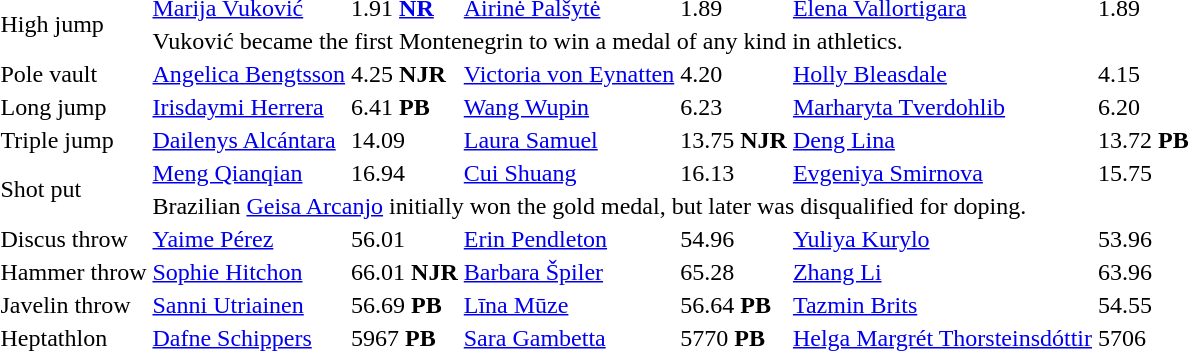<table>
<tr>
<td rowspan=2>High jump<br></td>
<td><a href='#'>Marija Vuković</a> <br> </td>
<td>1.91 <strong><a href='#'>NR</a></strong></td>
<td><a href='#'>Airinė Palšytė</a> <br> </td>
<td>1.89 </td>
<td><a href='#'>Elena Vallortigara</a> <br> </td>
<td>1.89</td>
</tr>
<tr>
<td colspan=6>Vuković became the first Montenegrin to win a medal of any kind in athletics.</td>
</tr>
<tr>
<td>Pole vault<br></td>
<td><a href='#'>Angelica Bengtsson</a><br></td>
<td>4.25 <strong>NJR</strong></td>
<td><a href='#'>Victoria von Eynatten</a><br></td>
<td>4.20</td>
<td><a href='#'>Holly Bleasdale</a><br></td>
<td>4.15</td>
</tr>
<tr>
<td>Long jump<br></td>
<td><a href='#'>Irisdaymi Herrera</a><br></td>
<td>6.41 <strong>PB</strong></td>
<td><a href='#'>Wang Wupin</a><br></td>
<td>6.23</td>
<td><a href='#'>Marharyta Tverdohlib</a><br></td>
<td>6.20</td>
</tr>
<tr>
<td>Triple jump<br></td>
<td><a href='#'>Dailenys Alcántara</a><br></td>
<td>14.09</td>
<td><a href='#'>Laura Samuel</a><br></td>
<td>13.75 <strong>NJR</strong></td>
<td><a href='#'>Deng Lina</a><br></td>
<td>13.72 <strong>PB</strong></td>
</tr>
<tr>
<td rowspan=2>Shot put<br></td>
<td><a href='#'>Meng Qianqian</a><br></td>
<td>16.94</td>
<td><a href='#'>Cui Shuang</a><br></td>
<td>16.13</td>
<td><a href='#'>Evgeniya Smirnova</a><br></td>
<td>15.75</td>
</tr>
<tr>
<td colspan=6>Brazilian <a href='#'>Geisa Arcanjo</a> initially won the gold medal, but later was disqualified for doping.</td>
</tr>
<tr>
<td>Discus throw<br></td>
<td><a href='#'>Yaime Pérez</a><br></td>
<td>56.01</td>
<td><a href='#'>Erin Pendleton</a><br></td>
<td>54.96</td>
<td><a href='#'>Yuliya Kurylo</a><br></td>
<td>53.96</td>
</tr>
<tr>
<td>Hammer throw<br></td>
<td><a href='#'>Sophie Hitchon</a><br></td>
<td>66.01 <strong>NJR</strong></td>
<td><a href='#'>Barbara Špiler</a><br></td>
<td>65.28</td>
<td><a href='#'>Zhang Li</a><br></td>
<td>63.96</td>
</tr>
<tr>
<td>Javelin throw<br></td>
<td><a href='#'>Sanni Utriainen</a><br></td>
<td>56.69 <strong>PB</strong></td>
<td><a href='#'>Līna Mūze</a><br></td>
<td>56.64 <strong>PB</strong></td>
<td><a href='#'>Tazmin Brits</a><br></td>
<td>54.55</td>
</tr>
<tr>
<td>Heptathlon<br></td>
<td><a href='#'>Dafne Schippers</a><br></td>
<td>5967 <strong>PB</strong></td>
<td><a href='#'>Sara Gambetta</a><br></td>
<td>5770 <strong>PB</strong></td>
<td><a href='#'>Helga Margrét Thorsteinsdóttir</a><br></td>
<td>5706</td>
</tr>
<tr>
</tr>
</table>
